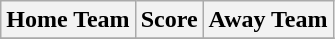<table class="wikitable" style="text-align: center">
<tr>
<th>Home Team</th>
<th>Score</th>
<th>Away Team</th>
</tr>
<tr>
</tr>
</table>
